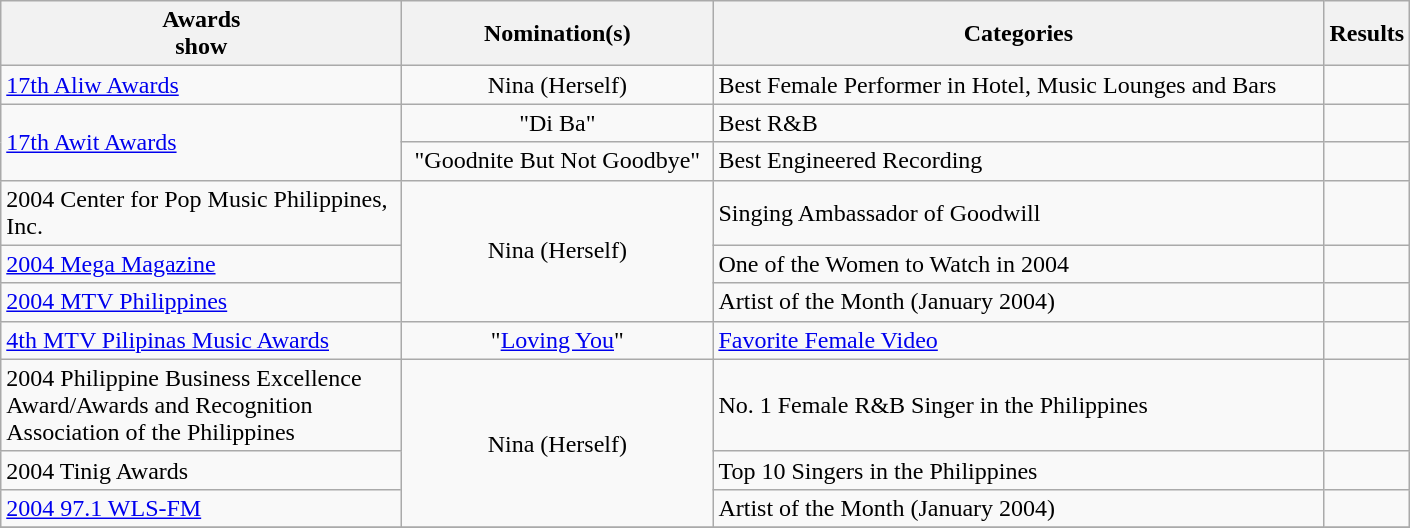<table class="wikitable">
<tr>
<th width="260">Awards<br>show</th>
<th width="200">Nomination(s)</th>
<th width="400">Categories</th>
<th>Results</th>
</tr>
<tr>
<td><a href='#'>17th Aliw Awards</a></td>
<td align="center">Nina (Herself)</td>
<td>Best Female Performer in Hotel, Music Lounges and Bars</td>
<td></td>
</tr>
<tr>
<td rowspan="2"><a href='#'>17th Awit Awards</a></td>
<td align="center">"Di Ba"</td>
<td>Best R&B</td>
<td></td>
</tr>
<tr>
<td align="center">"Goodnite But Not Goodbye"</td>
<td>Best Engineered Recording</td>
<td></td>
</tr>
<tr>
<td>2004 Center for Pop Music Philippines, Inc.</td>
<td align="center" rowspan="3">Nina (Herself)</td>
<td>Singing Ambassador of Goodwill</td>
<td></td>
</tr>
<tr>
<td><a href='#'>2004 Mega Magazine</a></td>
<td>One of the Women to Watch in 2004</td>
<td></td>
</tr>
<tr>
<td><a href='#'>2004 MTV Philippines</a></td>
<td>Artist of the Month (January 2004)</td>
<td></td>
</tr>
<tr>
<td><a href='#'>4th MTV Pilipinas Music Awards</a></td>
<td align="center">"<a href='#'>Loving You</a>"</td>
<td><a href='#'>Favorite Female Video</a></td>
<td></td>
</tr>
<tr>
<td>2004 Philippine Business Excellence Award/Awards and Recognition Association of the Philippines</td>
<td align="center" rowspan="3">Nina (Herself)</td>
<td>No. 1 Female R&B Singer in the Philippines</td>
<td></td>
</tr>
<tr>
<td>2004 Tinig Awards</td>
<td>Top 10 Singers in the Philippines</td>
<td></td>
</tr>
<tr>
<td><a href='#'>2004 97.1 WLS-FM</a></td>
<td>Artist of the Month (January 2004)</td>
<td></td>
</tr>
<tr>
</tr>
</table>
